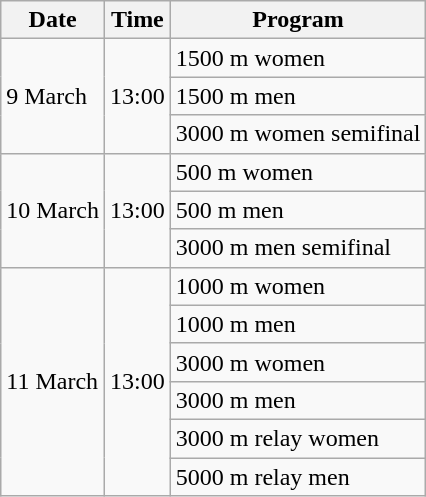<table class="wikitable">
<tr>
<th>Date</th>
<th>Time</th>
<th>Program</th>
</tr>
<tr>
<td rowspan=3>9 March</td>
<td rowspan=3>13:00</td>
<td>1500 m women</td>
</tr>
<tr>
<td>1500 m men</td>
</tr>
<tr>
<td>3000 m women semifinal</td>
</tr>
<tr>
<td rowspan=3>10 March</td>
<td rowspan=3>13:00</td>
<td>500 m women</td>
</tr>
<tr>
<td>500 m men</td>
</tr>
<tr>
<td>3000 m men semifinal</td>
</tr>
<tr>
<td rowspan=6>11 March</td>
<td rowspan=6>13:00</td>
<td>1000 m women</td>
</tr>
<tr>
<td>1000 m men</td>
</tr>
<tr>
<td>3000 m women</td>
</tr>
<tr>
<td>3000 m men</td>
</tr>
<tr>
<td>3000 m relay women</td>
</tr>
<tr>
<td>5000 m relay men</td>
</tr>
</table>
